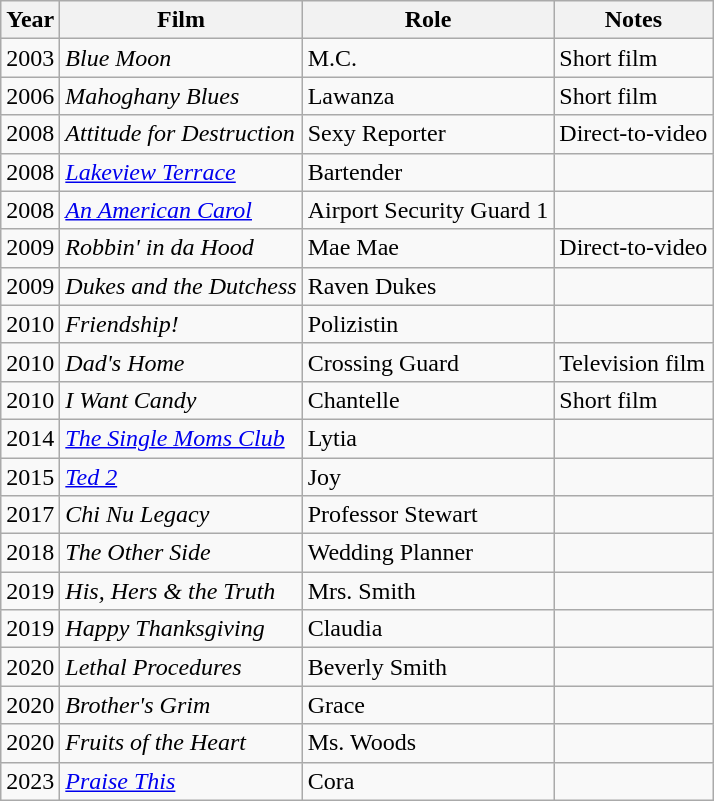<table class="wikitable sortable">
<tr>
<th>Year</th>
<th>Film</th>
<th>Role</th>
<th class="unsortable">Notes</th>
</tr>
<tr>
<td>2003</td>
<td><em>Blue Moon</em></td>
<td>M.C.</td>
<td>Short film</td>
</tr>
<tr>
<td>2006</td>
<td><em>Mahoghany Blues</em></td>
<td>Lawanza</td>
<td>Short film</td>
</tr>
<tr>
<td>2008</td>
<td><em>Attitude for Destruction</em></td>
<td>Sexy Reporter</td>
<td>Direct-to-video</td>
</tr>
<tr>
<td>2008</td>
<td><em><a href='#'>Lakeview Terrace</a></em></td>
<td>Bartender</td>
<td></td>
</tr>
<tr>
<td>2008</td>
<td><em><a href='#'>An American Carol</a></em></td>
<td>Airport Security Guard 1</td>
<td></td>
</tr>
<tr>
<td>2009</td>
<td><em>Robbin' in da Hood</em></td>
<td>Mae Mae</td>
<td>Direct-to-video</td>
</tr>
<tr>
<td>2009</td>
<td><em>Dukes and the Dutchess</em></td>
<td>Raven Dukes</td>
<td></td>
</tr>
<tr>
<td>2010</td>
<td><em>Friendship!</em></td>
<td>Polizistin</td>
<td></td>
</tr>
<tr>
<td>2010</td>
<td><em>Dad's Home</em></td>
<td>Crossing Guard</td>
<td>Television film</td>
</tr>
<tr>
<td>2010</td>
<td><em>I Want Candy</em></td>
<td>Chantelle</td>
<td>Short film</td>
</tr>
<tr>
<td>2014</td>
<td><em><a href='#'>The Single Moms Club</a></em></td>
<td>Lytia</td>
<td></td>
</tr>
<tr>
<td>2015</td>
<td><em><a href='#'>Ted 2</a></em></td>
<td>Joy</td>
<td></td>
</tr>
<tr>
<td>2017</td>
<td><em>Chi Nu Legacy</em></td>
<td>Professor Stewart</td>
<td></td>
</tr>
<tr>
<td>2018</td>
<td><em>The Other Side</em></td>
<td>Wedding Planner</td>
<td></td>
</tr>
<tr>
<td>2019</td>
<td><em>His, Hers & the Truth</em></td>
<td>Mrs. Smith</td>
<td></td>
</tr>
<tr>
<td>2019</td>
<td><em>Happy Thanksgiving</em></td>
<td>Claudia</td>
<td></td>
</tr>
<tr>
<td>2020</td>
<td><em>Lethal Procedures</em></td>
<td>Beverly Smith</td>
<td></td>
</tr>
<tr>
<td>2020</td>
<td><em>Brother's Grim </em></td>
<td>Grace</td>
<td></td>
</tr>
<tr>
<td>2020</td>
<td><em>Fruits of the Heart</em></td>
<td>Ms. Woods</td>
<td></td>
</tr>
<tr>
<td>2023</td>
<td><em><a href='#'>Praise This</a></em></td>
<td>Cora</td>
<td></td>
</tr>
</table>
